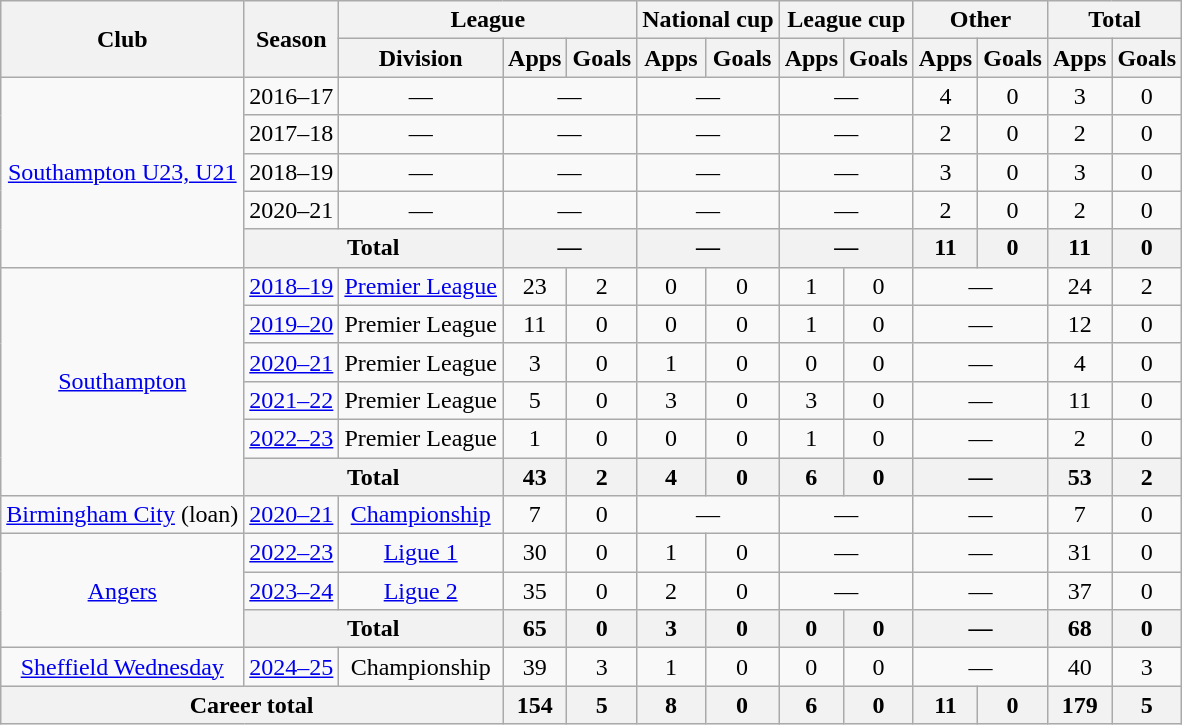<table class=wikitable style=text-align:center>
<tr>
<th rowspan="2">Club</th>
<th rowspan="2">Season</th>
<th colspan="3">League</th>
<th colspan="2">National cup</th>
<th colspan="2">League cup</th>
<th colspan="2">Other</th>
<th colspan="2">Total</th>
</tr>
<tr>
<th>Division</th>
<th>Apps</th>
<th>Goals</th>
<th>Apps</th>
<th>Goals</th>
<th>Apps</th>
<th>Goals</th>
<th>Apps</th>
<th>Goals</th>
<th>Apps</th>
<th>Goals</th>
</tr>
<tr>
<td rowspan="5"><a href='#'>Southampton U23, U21</a></td>
<td>2016–17</td>
<td>—</td>
<td colspan="2">—</td>
<td colspan="2">—</td>
<td colspan="2">—</td>
<td>4</td>
<td>0</td>
<td>3</td>
<td>0</td>
</tr>
<tr>
<td>2017–18</td>
<td>—</td>
<td colspan="2">—</td>
<td colspan="2">—</td>
<td colspan="2">—</td>
<td>2</td>
<td>0</td>
<td>2</td>
<td>0</td>
</tr>
<tr>
<td>2018–19</td>
<td>—</td>
<td colspan="2">—</td>
<td colspan="2">—</td>
<td colspan="2">—</td>
<td>3</td>
<td>0</td>
<td>3</td>
<td>0</td>
</tr>
<tr>
<td>2020–21</td>
<td>—</td>
<td colspan="2">—</td>
<td colspan="2">—</td>
<td colspan="2">—</td>
<td>2</td>
<td>0</td>
<td>2</td>
<td>0</td>
</tr>
<tr>
<th colspan="2">Total</th>
<th colspan="2">—</th>
<th colspan="2">—</th>
<th colspan="2">—</th>
<th>11</th>
<th>0</th>
<th>11</th>
<th>0</th>
</tr>
<tr>
<td rowspan="6"><a href='#'>Southampton</a></td>
<td><a href='#'>2018–19</a></td>
<td><a href='#'>Premier League</a></td>
<td>23</td>
<td>2</td>
<td>0</td>
<td>0</td>
<td>1</td>
<td>0</td>
<td colspan=2>—</td>
<td>24</td>
<td>2</td>
</tr>
<tr>
<td><a href='#'>2019–20</a></td>
<td>Premier League</td>
<td>11</td>
<td>0</td>
<td>0</td>
<td>0</td>
<td>1</td>
<td>0</td>
<td colspan=2>—</td>
<td>12</td>
<td>0</td>
</tr>
<tr>
<td><a href='#'>2020–21</a></td>
<td>Premier League</td>
<td>3</td>
<td>0</td>
<td>1</td>
<td>0</td>
<td>0</td>
<td>0</td>
<td colspan=2>—</td>
<td>4</td>
<td>0</td>
</tr>
<tr>
<td><a href='#'>2021–22</a></td>
<td>Premier League</td>
<td>5</td>
<td>0</td>
<td>3</td>
<td>0</td>
<td>3</td>
<td>0</td>
<td colspan=2>—</td>
<td>11</td>
<td>0</td>
</tr>
<tr>
<td><a href='#'>2022–23</a></td>
<td>Premier League</td>
<td>1</td>
<td>0</td>
<td>0</td>
<td>0</td>
<td>1</td>
<td>0</td>
<td colspan=2>—</td>
<td>2</td>
<td>0</td>
</tr>
<tr>
<th colspan="2">Total</th>
<th>43</th>
<th>2</th>
<th>4</th>
<th>0</th>
<th>6</th>
<th>0</th>
<th colspan=2>—</th>
<th>53</th>
<th>2</th>
</tr>
<tr>
<td><a href='#'>Birmingham City</a> (loan)</td>
<td><a href='#'>2020–21</a></td>
<td><a href='#'>Championship</a></td>
<td>7</td>
<td>0</td>
<td colspan="2">—</td>
<td colspan="2">—</td>
<td colspan="2">—</td>
<td>7</td>
<td>0</td>
</tr>
<tr>
<td rowspan="3"><a href='#'>Angers</a></td>
<td><a href='#'>2022–23</a></td>
<td><a href='#'>Ligue 1</a></td>
<td>30</td>
<td>0</td>
<td>1</td>
<td>0</td>
<td colspan="2">—</td>
<td colspan="2">—</td>
<td>31</td>
<td>0</td>
</tr>
<tr>
<td><a href='#'>2023–24</a></td>
<td><a href='#'>Ligue 2</a></td>
<td>35</td>
<td>0</td>
<td>2</td>
<td>0</td>
<td colspan="2">—</td>
<td colspan="2">—</td>
<td>37</td>
<td>0</td>
</tr>
<tr>
<th colspan="2">Total</th>
<th>65</th>
<th>0</th>
<th>3</th>
<th>0</th>
<th>0</th>
<th>0</th>
<th colspan=2>—</th>
<th>68</th>
<th>0</th>
</tr>
<tr>
<td><a href='#'>Sheffield Wednesday</a></td>
<td><a href='#'>2024–25</a></td>
<td>Championship</td>
<td>39</td>
<td>3</td>
<td>1</td>
<td>0</td>
<td>0</td>
<td>0</td>
<td colspan="2">—</td>
<td>40</td>
<td>3</td>
</tr>
<tr>
<th colspan="3">Career total</th>
<th>154</th>
<th>5</th>
<th>8</th>
<th>0</th>
<th>6</th>
<th>0</th>
<th>11</th>
<th>0</th>
<th>179</th>
<th>5</th>
</tr>
</table>
